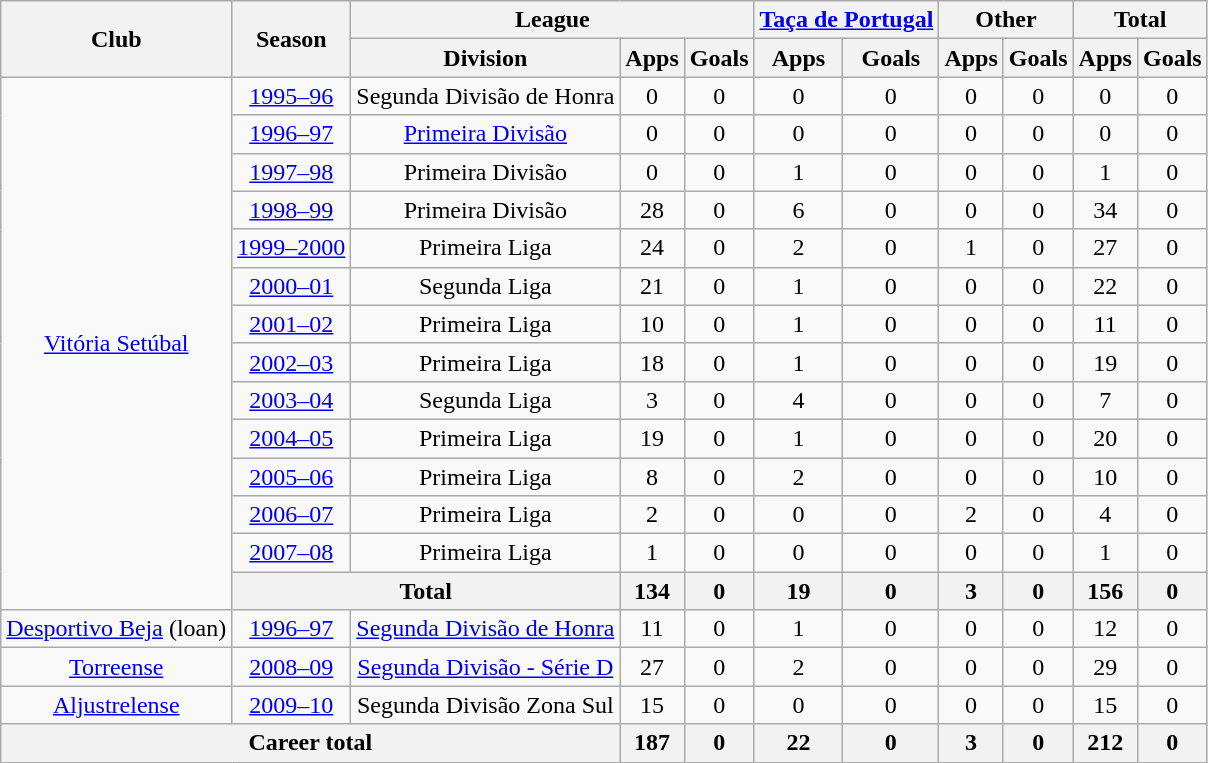<table class="wikitable" style="text-align:center">
<tr>
<th rowspan="2">Club</th>
<th rowspan="2">Season</th>
<th colspan="3">League</th>
<th colspan="2"><a href='#'>Taça de Portugal</a></th>
<th colspan="2">Other</th>
<th colspan="2">Total</th>
</tr>
<tr>
<th>Division</th>
<th>Apps</th>
<th>Goals</th>
<th>Apps</th>
<th>Goals</th>
<th>Apps</th>
<th>Goals</th>
<th>Apps</th>
<th>Goals</th>
</tr>
<tr>
<td rowspan="14"><a href='#'>Vitória Setúbal</a></td>
<td><a href='#'>1995–96</a></td>
<td>Segunda Divisão de Honra</td>
<td>0</td>
<td>0</td>
<td>0</td>
<td>0</td>
<td>0</td>
<td>0</td>
<td>0</td>
<td>0</td>
</tr>
<tr>
<td><a href='#'>1996–97</a></td>
<td><a href='#'>Primeira Divisão</a></td>
<td>0</td>
<td>0</td>
<td>0</td>
<td>0</td>
<td>0</td>
<td>0</td>
<td>0</td>
<td>0</td>
</tr>
<tr>
<td><a href='#'>1997–98</a></td>
<td>Primeira Divisão</td>
<td>0</td>
<td>0</td>
<td>1</td>
<td>0</td>
<td>0</td>
<td>0</td>
<td>1</td>
<td>0</td>
</tr>
<tr>
<td><a href='#'>1998–99</a></td>
<td>Primeira Divisão</td>
<td>28</td>
<td>0</td>
<td>6</td>
<td>0</td>
<td>0</td>
<td>0</td>
<td>34</td>
<td>0</td>
</tr>
<tr>
<td><a href='#'>1999–2000</a></td>
<td>Primeira Liga</td>
<td>24</td>
<td>0</td>
<td>2</td>
<td>0</td>
<td>1</td>
<td>0</td>
<td>27</td>
<td>0</td>
</tr>
<tr>
<td><a href='#'>2000–01</a></td>
<td>Segunda Liga</td>
<td>21</td>
<td>0</td>
<td>1</td>
<td>0</td>
<td>0</td>
<td>0</td>
<td>22</td>
<td>0</td>
</tr>
<tr>
<td><a href='#'>2001–02</a></td>
<td>Primeira Liga</td>
<td>10</td>
<td>0</td>
<td>1</td>
<td>0</td>
<td>0</td>
<td>0</td>
<td>11</td>
<td>0</td>
</tr>
<tr>
<td><a href='#'>2002–03</a></td>
<td>Primeira Liga</td>
<td>18</td>
<td>0</td>
<td>1</td>
<td>0</td>
<td>0</td>
<td>0</td>
<td>19</td>
<td>0</td>
</tr>
<tr>
<td><a href='#'>2003–04</a></td>
<td>Segunda Liga</td>
<td>3</td>
<td>0</td>
<td>4</td>
<td>0</td>
<td>0</td>
<td>0</td>
<td>7</td>
<td>0</td>
</tr>
<tr>
<td><a href='#'>2004–05</a></td>
<td>Primeira Liga</td>
<td>19</td>
<td>0</td>
<td>1</td>
<td>0</td>
<td>0</td>
<td>0</td>
<td>20</td>
<td>0</td>
</tr>
<tr>
<td><a href='#'>2005–06</a></td>
<td>Primeira Liga</td>
<td>8</td>
<td>0</td>
<td>2</td>
<td>0</td>
<td>0</td>
<td>0</td>
<td>10</td>
<td>0</td>
</tr>
<tr>
<td><a href='#'>2006–07</a></td>
<td>Primeira Liga</td>
<td>2</td>
<td>0</td>
<td>0</td>
<td>0</td>
<td>2</td>
<td>0</td>
<td>4</td>
<td>0</td>
</tr>
<tr>
<td><a href='#'>2007–08</a></td>
<td>Primeira Liga</td>
<td>1</td>
<td>0</td>
<td>0</td>
<td>0</td>
<td>0</td>
<td>0</td>
<td>1</td>
<td>0</td>
</tr>
<tr>
<th colspan="2">Total</th>
<th>134</th>
<th>0</th>
<th>19</th>
<th>0</th>
<th>3</th>
<th>0</th>
<th>156</th>
<th>0</th>
</tr>
<tr>
<td><a href='#'>Desportivo Beja</a> (loan)</td>
<td><a href='#'>1996–97</a></td>
<td><a href='#'>Segunda Divisão de Honra</a></td>
<td>11</td>
<td>0</td>
<td>1</td>
<td>0</td>
<td>0</td>
<td>0</td>
<td>12</td>
<td>0</td>
</tr>
<tr>
<td><a href='#'>Torreense</a></td>
<td><a href='#'>2008–09</a></td>
<td><a href='#'>Segunda Divisão - Série D</a></td>
<td>27</td>
<td>0</td>
<td>2</td>
<td>0</td>
<td>0</td>
<td>0</td>
<td>29</td>
<td>0</td>
</tr>
<tr>
<td><a href='#'>Aljustrelense</a></td>
<td><a href='#'>2009–10</a></td>
<td>Segunda Divisão Zona Sul</td>
<td>15</td>
<td>0</td>
<td>0</td>
<td>0</td>
<td>0</td>
<td>0</td>
<td>15</td>
<td>0</td>
</tr>
<tr>
<th colspan="3">Career total</th>
<th>187</th>
<th>0</th>
<th>22</th>
<th>0</th>
<th>3</th>
<th>0</th>
<th>212</th>
<th>0</th>
</tr>
</table>
